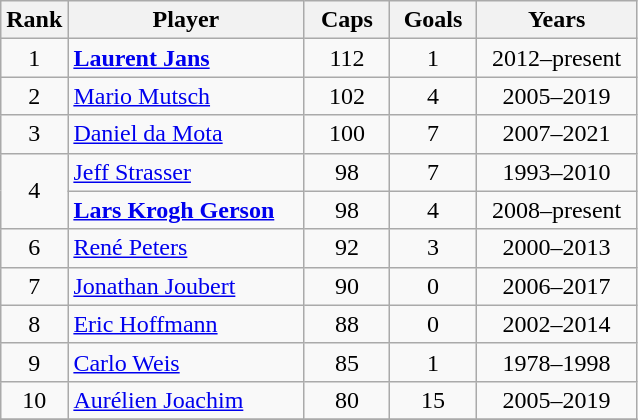<table class="wikitable sortable" style="text-align: center;">
<tr>
<th width=30>Rank</th>
<th width=150>Player</th>
<th width=50>Caps</th>
<th width=50>Goals</th>
<th width=100>Years</th>
</tr>
<tr>
<td>1</td>
<td align=left><strong><a href='#'>Laurent Jans</a></strong></td>
<td>112</td>
<td>1</td>
<td>2012–present</td>
</tr>
<tr>
<td>2</td>
<td align=left><a href='#'>Mario Mutsch</a></td>
<td>102</td>
<td>4</td>
<td>2005–2019</td>
</tr>
<tr>
<td>3</td>
<td align=left><a href='#'>Daniel da Mota</a></td>
<td>100</td>
<td>7</td>
<td>2007–2021</td>
</tr>
<tr>
<td rowspan=2>4</td>
<td align=left><a href='#'>Jeff Strasser</a></td>
<td>98</td>
<td>7</td>
<td>1993–2010</td>
</tr>
<tr>
<td align=left><strong><a href='#'>Lars Krogh Gerson</a></strong></td>
<td>98</td>
<td>4</td>
<td>2008–present</td>
</tr>
<tr>
<td>6</td>
<td align=left><a href='#'>René Peters</a></td>
<td>92</td>
<td>3</td>
<td>2000–2013</td>
</tr>
<tr>
<td>7</td>
<td align=left><a href='#'>Jonathan Joubert</a></td>
<td>90</td>
<td>0</td>
<td>2006–2017</td>
</tr>
<tr>
<td>8</td>
<td align=left><a href='#'>Eric Hoffmann</a></td>
<td>88</td>
<td>0</td>
<td>2002–2014</td>
</tr>
<tr>
<td>9</td>
<td align=left><a href='#'>Carlo Weis</a></td>
<td>85</td>
<td>1</td>
<td>1978–1998</td>
</tr>
<tr>
<td>10</td>
<td align=left><a href='#'>Aurélien Joachim</a></td>
<td>80</td>
<td>15</td>
<td>2005–2019</td>
</tr>
<tr>
</tr>
</table>
